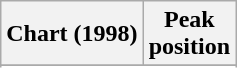<table class="wikitable plainrowheaders"  style="text-align:center">
<tr>
<th>Chart (1998)</th>
<th>Peak<br>position</th>
</tr>
<tr>
</tr>
<tr>
</tr>
</table>
